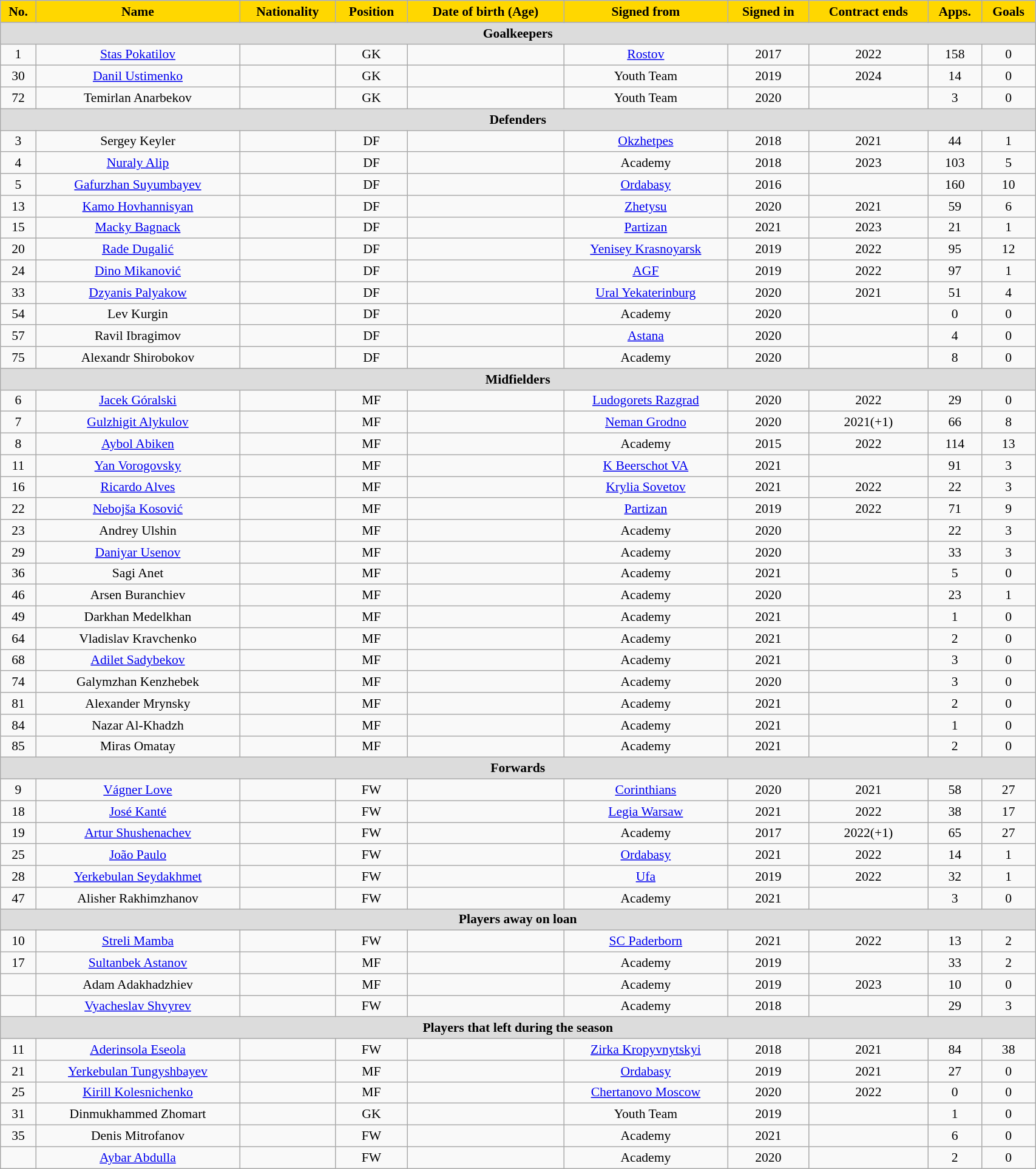<table class="wikitable"  style="text-align:center; font-size:90%; width:90%;">
<tr>
<th style="background:#FFD700; color:#000000; text-align:center;">No.</th>
<th style="background:#FFD700; color:#000000; text-align:center;">Name</th>
<th style="background:#FFD700; color:#000000; text-align:center;">Nationality</th>
<th style="background:#FFD700; color:#000000; text-align:center;">Position</th>
<th style="background:#FFD700; color:#000000; text-align:center;">Date of birth (Age)</th>
<th style="background:#FFD700; color:#000000; text-align:center;">Signed from</th>
<th style="background:#FFD700; color:#000000; text-align:center;">Signed in</th>
<th style="background:#FFD700; color:#000000; text-align:center;">Contract ends</th>
<th style="background:#FFD700; color:#000000; text-align:center;">Apps.</th>
<th style="background:#FFD700; color:#000000; text-align:center;">Goals</th>
</tr>
<tr>
<th colspan="11"  style="background:#dcdcdc; text-align:center;">Goalkeepers</th>
</tr>
<tr>
<td>1</td>
<td><a href='#'>Stas Pokatilov</a></td>
<td></td>
<td>GK</td>
<td></td>
<td><a href='#'>Rostov</a></td>
<td>2017</td>
<td>2022</td>
<td>158</td>
<td>0</td>
</tr>
<tr>
<td>30</td>
<td><a href='#'>Danil Ustimenko</a></td>
<td></td>
<td>GK</td>
<td></td>
<td>Youth Team</td>
<td>2019</td>
<td>2024</td>
<td>14</td>
<td>0</td>
</tr>
<tr>
<td>72</td>
<td>Temirlan Anarbekov</td>
<td></td>
<td>GK</td>
<td></td>
<td>Youth Team</td>
<td>2020</td>
<td></td>
<td>3</td>
<td>0</td>
</tr>
<tr>
<th colspan="11"  style="background:#dcdcdc; text-align:center;">Defenders</th>
</tr>
<tr>
<td>3</td>
<td>Sergey Keyler</td>
<td></td>
<td>DF</td>
<td></td>
<td><a href='#'>Okzhetpes</a></td>
<td>2018</td>
<td>2021</td>
<td>44</td>
<td>1</td>
</tr>
<tr>
<td>4</td>
<td><a href='#'>Nuraly Alip</a></td>
<td></td>
<td>DF</td>
<td></td>
<td>Academy</td>
<td>2018</td>
<td>2023</td>
<td>103</td>
<td>5</td>
</tr>
<tr>
<td>5</td>
<td><a href='#'>Gafurzhan Suyumbayev</a></td>
<td></td>
<td>DF</td>
<td></td>
<td><a href='#'>Ordabasy</a></td>
<td>2016</td>
<td></td>
<td>160</td>
<td>10</td>
</tr>
<tr>
<td>13</td>
<td><a href='#'>Kamo Hovhannisyan</a></td>
<td></td>
<td>DF</td>
<td></td>
<td><a href='#'>Zhetysu</a></td>
<td>2020</td>
<td>2021</td>
<td>59</td>
<td>6</td>
</tr>
<tr>
<td>15</td>
<td><a href='#'>Macky Bagnack</a></td>
<td></td>
<td>DF</td>
<td></td>
<td><a href='#'>Partizan</a></td>
<td>2021</td>
<td>2023</td>
<td>21</td>
<td>1</td>
</tr>
<tr>
<td>20</td>
<td><a href='#'>Rade Dugalić</a></td>
<td></td>
<td>DF</td>
<td></td>
<td><a href='#'>Yenisey Krasnoyarsk</a></td>
<td>2019</td>
<td>2022</td>
<td>95</td>
<td>12</td>
</tr>
<tr>
<td>24</td>
<td><a href='#'>Dino Mikanović</a></td>
<td></td>
<td>DF</td>
<td></td>
<td><a href='#'>AGF</a></td>
<td>2019</td>
<td>2022</td>
<td>97</td>
<td>1</td>
</tr>
<tr>
<td>33</td>
<td><a href='#'>Dzyanis Palyakow</a></td>
<td></td>
<td>DF</td>
<td></td>
<td><a href='#'>Ural Yekaterinburg</a></td>
<td>2020</td>
<td>2021</td>
<td>51</td>
<td>4</td>
</tr>
<tr>
<td>54</td>
<td>Lev Kurgin</td>
<td></td>
<td>DF</td>
<td></td>
<td>Academy</td>
<td>2020</td>
<td></td>
<td>0</td>
<td>0</td>
</tr>
<tr>
<td>57</td>
<td>Ravil Ibragimov</td>
<td></td>
<td>DF</td>
<td></td>
<td><a href='#'>Astana</a></td>
<td>2020</td>
<td></td>
<td>4</td>
<td>0</td>
</tr>
<tr>
<td>75</td>
<td>Alexandr Shirobokov</td>
<td></td>
<td>DF</td>
<td></td>
<td>Academy</td>
<td>2020</td>
<td></td>
<td>8</td>
<td>0</td>
</tr>
<tr>
<th colspan="11"  style="background:#dcdcdc; text-align:center;">Midfielders</th>
</tr>
<tr>
<td>6</td>
<td><a href='#'>Jacek Góralski</a></td>
<td></td>
<td>MF</td>
<td></td>
<td><a href='#'>Ludogorets Razgrad</a></td>
<td>2020</td>
<td>2022</td>
<td>29</td>
<td>0</td>
</tr>
<tr>
<td>7</td>
<td><a href='#'>Gulzhigit Alykulov</a></td>
<td></td>
<td>MF</td>
<td></td>
<td><a href='#'>Neman Grodno</a></td>
<td>2020</td>
<td>2021(+1)</td>
<td>66</td>
<td>8</td>
</tr>
<tr>
<td>8</td>
<td><a href='#'>Aybol Abiken</a></td>
<td></td>
<td>MF</td>
<td></td>
<td>Academy</td>
<td>2015</td>
<td>2022</td>
<td>114</td>
<td>13</td>
</tr>
<tr>
<td>11</td>
<td><a href='#'>Yan Vorogovsky</a></td>
<td></td>
<td>MF</td>
<td></td>
<td><a href='#'>K Beerschot VA</a></td>
<td>2021</td>
<td></td>
<td>91</td>
<td>3</td>
</tr>
<tr>
<td>16</td>
<td><a href='#'>Ricardo Alves</a></td>
<td></td>
<td>MF</td>
<td></td>
<td><a href='#'>Krylia Sovetov</a></td>
<td>2021</td>
<td>2022</td>
<td>22</td>
<td>3</td>
</tr>
<tr>
<td>22</td>
<td><a href='#'>Nebojša Kosović</a></td>
<td></td>
<td>MF</td>
<td></td>
<td><a href='#'>Partizan</a></td>
<td>2019</td>
<td>2022</td>
<td>71</td>
<td>9</td>
</tr>
<tr>
<td>23</td>
<td>Andrey Ulshin</td>
<td></td>
<td>MF</td>
<td></td>
<td>Academy</td>
<td>2020</td>
<td></td>
<td>22</td>
<td>3</td>
</tr>
<tr>
<td>29</td>
<td><a href='#'>Daniyar Usenov</a></td>
<td></td>
<td>MF</td>
<td></td>
<td>Academy</td>
<td>2020</td>
<td></td>
<td>33</td>
<td>3</td>
</tr>
<tr>
<td>36</td>
<td>Sagi Anet</td>
<td></td>
<td>MF</td>
<td></td>
<td>Academy</td>
<td>2021</td>
<td></td>
<td>5</td>
<td>0</td>
</tr>
<tr>
<td>46</td>
<td>Arsen Buranchiev</td>
<td></td>
<td>MF</td>
<td></td>
<td>Academy</td>
<td>2020</td>
<td></td>
<td>23</td>
<td>1</td>
</tr>
<tr>
<td>49</td>
<td>Darkhan Medelkhan</td>
<td></td>
<td>MF</td>
<td></td>
<td>Academy</td>
<td>2021</td>
<td></td>
<td>1</td>
<td>0</td>
</tr>
<tr>
<td>64</td>
<td>Vladislav Kravchenko</td>
<td></td>
<td>MF</td>
<td></td>
<td>Academy</td>
<td>2021</td>
<td></td>
<td>2</td>
<td>0</td>
</tr>
<tr>
<td>68</td>
<td><a href='#'>Adilet Sadybekov</a></td>
<td></td>
<td>MF</td>
<td></td>
<td>Academy</td>
<td>2021</td>
<td></td>
<td>3</td>
<td>0</td>
</tr>
<tr>
<td>74</td>
<td>Galymzhan Kenzhebek</td>
<td></td>
<td>MF</td>
<td></td>
<td>Academy</td>
<td>2020</td>
<td></td>
<td>3</td>
<td>0</td>
</tr>
<tr>
<td>81</td>
<td>Alexander Mrynsky</td>
<td></td>
<td>MF</td>
<td></td>
<td>Academy</td>
<td>2021</td>
<td></td>
<td>2</td>
<td>0</td>
</tr>
<tr>
<td>84</td>
<td>Nazar Al-Khadzh</td>
<td></td>
<td>MF</td>
<td></td>
<td>Academy</td>
<td>2021</td>
<td></td>
<td>1</td>
<td>0</td>
</tr>
<tr>
<td>85</td>
<td>Miras Omatay</td>
<td></td>
<td>MF</td>
<td></td>
<td>Academy</td>
<td>2021</td>
<td></td>
<td>2</td>
<td>0</td>
</tr>
<tr>
<th colspan="11"  style="background:#dcdcdc; text-align:center;">Forwards</th>
</tr>
<tr>
<td>9</td>
<td><a href='#'>Vágner Love</a></td>
<td></td>
<td>FW</td>
<td></td>
<td><a href='#'>Corinthians</a></td>
<td>2020</td>
<td>2021</td>
<td>58</td>
<td>27</td>
</tr>
<tr>
<td>18</td>
<td><a href='#'>José Kanté</a></td>
<td></td>
<td>FW</td>
<td></td>
<td><a href='#'>Legia Warsaw</a></td>
<td>2021</td>
<td>2022</td>
<td>38</td>
<td>17</td>
</tr>
<tr>
<td>19</td>
<td><a href='#'>Artur Shushenachev</a></td>
<td></td>
<td>FW</td>
<td></td>
<td>Academy</td>
<td>2017</td>
<td>2022(+1)</td>
<td>65</td>
<td>27</td>
</tr>
<tr>
<td>25</td>
<td><a href='#'>João Paulo</a></td>
<td></td>
<td>FW</td>
<td></td>
<td><a href='#'>Ordabasy</a></td>
<td>2021</td>
<td>2022</td>
<td>14</td>
<td>1</td>
</tr>
<tr>
<td>28</td>
<td><a href='#'>Yerkebulan Seydakhmet</a></td>
<td></td>
<td>FW</td>
<td></td>
<td><a href='#'>Ufa</a></td>
<td>2019</td>
<td>2022</td>
<td>32</td>
<td>1</td>
</tr>
<tr>
<td>47</td>
<td>Alisher Rakhimzhanov</td>
<td></td>
<td>FW</td>
<td></td>
<td>Academy</td>
<td>2021</td>
<td></td>
<td>3</td>
<td>0</td>
</tr>
<tr>
<th colspan="11"  style="background:#dcdcdc; text-align:center;">Players away on loan</th>
</tr>
<tr>
<td>10</td>
<td><a href='#'>Streli Mamba</a></td>
<td></td>
<td>FW</td>
<td></td>
<td><a href='#'>SC Paderborn</a></td>
<td>2021</td>
<td>2022</td>
<td>13</td>
<td>2</td>
</tr>
<tr>
<td>17</td>
<td><a href='#'>Sultanbek Astanov</a></td>
<td></td>
<td>MF</td>
<td></td>
<td>Academy</td>
<td>2019</td>
<td></td>
<td>33</td>
<td>2</td>
</tr>
<tr>
<td></td>
<td>Adam Adakhadzhiev</td>
<td></td>
<td>MF</td>
<td></td>
<td>Academy</td>
<td>2019</td>
<td>2023</td>
<td>10</td>
<td>0</td>
</tr>
<tr>
<td></td>
<td><a href='#'>Vyacheslav Shvyrev</a></td>
<td></td>
<td>FW</td>
<td></td>
<td>Academy</td>
<td>2018</td>
<td></td>
<td>29</td>
<td>3</td>
</tr>
<tr>
<th colspan="11"  style="background:#dcdcdc; text-align:center;">Players that left during the season</th>
</tr>
<tr>
<td>11</td>
<td><a href='#'>Aderinsola Eseola</a></td>
<td></td>
<td>FW</td>
<td></td>
<td><a href='#'>Zirka Kropyvnytskyi</a></td>
<td>2018</td>
<td>2021</td>
<td>84</td>
<td>38</td>
</tr>
<tr>
<td>21</td>
<td><a href='#'>Yerkebulan Tungyshbayev</a></td>
<td></td>
<td>MF</td>
<td></td>
<td><a href='#'>Ordabasy</a></td>
<td>2019</td>
<td>2021</td>
<td>27</td>
<td>0</td>
</tr>
<tr>
<td>25</td>
<td><a href='#'>Kirill Kolesnichenko</a></td>
<td></td>
<td>MF</td>
<td></td>
<td><a href='#'>Chertanovo Moscow</a></td>
<td>2020</td>
<td>2022</td>
<td>0</td>
<td>0</td>
</tr>
<tr>
<td>31</td>
<td>Dinmukhammed Zhomart</td>
<td></td>
<td>GK</td>
<td></td>
<td>Youth Team</td>
<td>2019</td>
<td></td>
<td>1</td>
<td>0</td>
</tr>
<tr>
<td>35</td>
<td>Denis Mitrofanov</td>
<td></td>
<td>FW</td>
<td></td>
<td>Academy</td>
<td>2021</td>
<td></td>
<td>6</td>
<td>0</td>
</tr>
<tr>
<td></td>
<td><a href='#'>Aybar Abdulla</a></td>
<td></td>
<td>FW</td>
<td></td>
<td>Academy</td>
<td>2020</td>
<td></td>
<td>2</td>
<td>0</td>
</tr>
</table>
